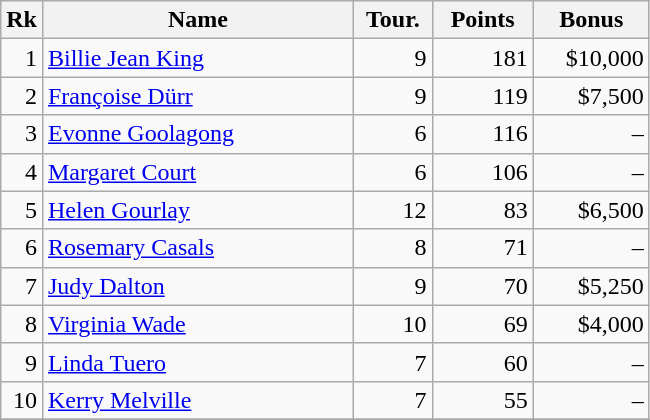<table class="wikitable">
<tr>
<th>Rk</th>
<th width="200">Name</th>
<th width="45">Tour.</th>
<th width="60">Points</th>
<th width="70">Bonus</th>
</tr>
<tr>
<td align="right">1</td>
<td> <a href='#'>Billie Jean King</a></td>
<td align="right">9</td>
<td align="right">181</td>
<td align="right">$10,000</td>
</tr>
<tr>
<td align="right">2</td>
<td> <a href='#'>Françoise Dürr</a></td>
<td align="right">9</td>
<td align="right">119</td>
<td align="right">$7,500</td>
</tr>
<tr>
<td align="right">3</td>
<td> <a href='#'>Evonne Goolagong</a> </td>
<td align="right">6</td>
<td align="right">116</td>
<td align="right">–</td>
</tr>
<tr>
<td align="right">4</td>
<td> <a href='#'>Margaret Court</a> </td>
<td align="right">6</td>
<td align="right">106</td>
<td align="right">–</td>
</tr>
<tr>
<td align="right">5</td>
<td> <a href='#'>Helen Gourlay</a></td>
<td align="right">12</td>
<td align="right">83</td>
<td align="right">$6,500</td>
</tr>
<tr>
<td align="right">6</td>
<td> <a href='#'>Rosemary Casals</a> </td>
<td align="right">8</td>
<td align="right">71</td>
<td align="right">–</td>
</tr>
<tr>
<td align="right">7</td>
<td> <a href='#'>Judy Dalton</a></td>
<td align="right">9</td>
<td align="right">70</td>
<td align="right">$5,250</td>
</tr>
<tr>
<td align="right">8</td>
<td> <a href='#'>Virginia Wade</a></td>
<td align="right">10</td>
<td align="right">69</td>
<td align="right">$4,000</td>
</tr>
<tr>
<td align="right">9</td>
<td> <a href='#'>Linda Tuero</a> </td>
<td align="right">7</td>
<td align="right">60</td>
<td align="right">–</td>
</tr>
<tr>
<td align="right">10</td>
<td> <a href='#'>Kerry Melville</a> </td>
<td align="right">7</td>
<td align="right">55</td>
<td align="right">–</td>
</tr>
<tr>
</tr>
</table>
